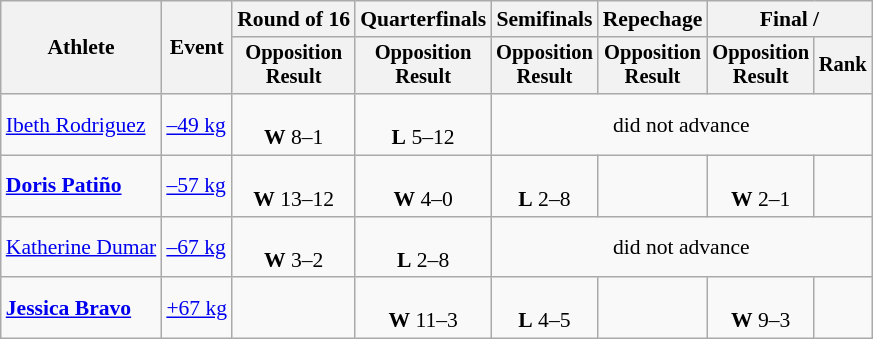<table class="wikitable" style="font-size:90%">
<tr>
<th rowspan=2>Athlete</th>
<th rowspan=2>Event</th>
<th>Round of 16</th>
<th>Quarterfinals</th>
<th>Semifinals</th>
<th>Repechage</th>
<th colspan=2>Final / </th>
</tr>
<tr style="font-size:95%">
<th>Opposition<br>Result</th>
<th>Opposition<br>Result</th>
<th>Opposition<br>Result</th>
<th>Opposition<br>Result</th>
<th>Opposition<br>Result</th>
<th>Rank</th>
</tr>
<tr align=center>
<td align=left><a href='#'>Ibeth Rodriguez</a></td>
<td align=left><a href='#'>–49 kg</a></td>
<td><br> <strong>W</strong> 8–1</td>
<td><br> <strong>L</strong> 5–12</td>
<td colspan=4>did not advance</td>
</tr>
<tr align=center>
<td align=left><strong><a href='#'>Doris Patiño</a></strong></td>
<td align=left><a href='#'>–57 kg</a></td>
<td><br> <strong>W</strong> 13–12</td>
<td><br> <strong>W</strong> 4–0</td>
<td><br> <strong>L</strong> 2–8</td>
<td></td>
<td><br> <strong>W</strong> 2–1</td>
<td></td>
</tr>
<tr align=center>
<td align=left><a href='#'>Katherine Dumar</a></td>
<td align=left><a href='#'>–67 kg</a></td>
<td><br> <strong>W</strong> 3–2</td>
<td><br> <strong>L</strong> 2–8</td>
<td colspan=4>did not advance</td>
</tr>
<tr align=center>
<td align=left><strong><a href='#'>Jessica Bravo</a></strong></td>
<td align=left><a href='#'>+67 kg</a></td>
<td></td>
<td><br> <strong>W</strong> 11–3</td>
<td><br> <strong>L</strong> 4–5</td>
<td></td>
<td><br> <strong>W</strong> 9–3</td>
<td></td>
</tr>
</table>
